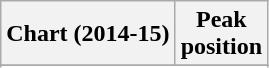<table class="wikitable sortable plainrowheaders">
<tr>
<th>Chart (2014-15)</th>
<th>Peak<br>position</th>
</tr>
<tr>
</tr>
<tr>
</tr>
<tr>
</tr>
</table>
